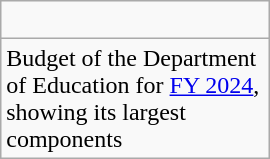<table class="wikitable floatright" width="180">
<tr>
<td><br></td>
</tr>
<tr>
<td>Budget of the Department of Education for <a href='#'>FY 2024</a>, showing its largest components</td>
</tr>
</table>
